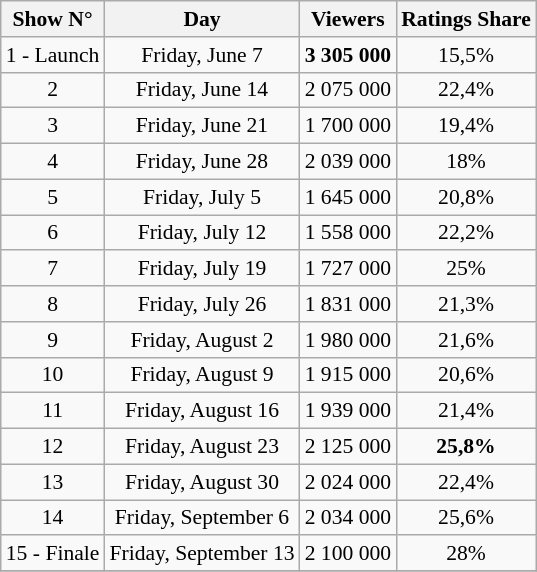<table class="wikitable sortable centre" style="text-align:center;font-size:90%;">
<tr>
<th>Show N°</th>
<th>Day</th>
<th>Viewers</th>
<th>Ratings Share</th>
</tr>
<tr>
<td>1 - Launch</td>
<td>Friday, June 7</td>
<td><strong>3 305 000</strong></td>
<td>15,5%</td>
</tr>
<tr>
<td>2</td>
<td>Friday, June 14</td>
<td>2 075 000</td>
<td>22,4%</td>
</tr>
<tr>
<td>3</td>
<td>Friday, June 21</td>
<td>1 700 000</td>
<td>19,4%</td>
</tr>
<tr>
<td>4</td>
<td>Friday, June 28</td>
<td>2 039 000</td>
<td>18%</td>
</tr>
<tr>
<td>5</td>
<td>Friday, July 5</td>
<td>1 645 000</td>
<td>20,8%</td>
</tr>
<tr>
<td>6</td>
<td>Friday, July 12</td>
<td>1 558 000</td>
<td>22,2%</td>
</tr>
<tr>
<td>7</td>
<td>Friday, July 19</td>
<td>1 727 000</td>
<td>25%</td>
</tr>
<tr>
<td>8</td>
<td>Friday, July 26</td>
<td>1 831 000</td>
<td>21,3%</td>
</tr>
<tr>
<td>9</td>
<td>Friday, August 2</td>
<td>1 980 000</td>
<td>21,6%</td>
</tr>
<tr>
<td>10</td>
<td>Friday, August 9</td>
<td>1 915 000</td>
<td>20,6%</td>
</tr>
<tr>
<td>11</td>
<td>Friday, August 16</td>
<td>1 939 000</td>
<td>21,4%</td>
</tr>
<tr>
<td>12</td>
<td>Friday, August 23</td>
<td>2 125 000</td>
<td><strong>25,8%</strong></td>
</tr>
<tr>
<td>13</td>
<td>Friday, August 30</td>
<td>2 024 000</td>
<td>22,4%</td>
</tr>
<tr>
<td>14</td>
<td>Friday, September 6</td>
<td>2 034 000</td>
<td>25,6%</td>
</tr>
<tr>
<td>15 - Finale</td>
<td>Friday, September 13</td>
<td>2 100 000</td>
<td>28%</td>
</tr>
<tr>
</tr>
</table>
